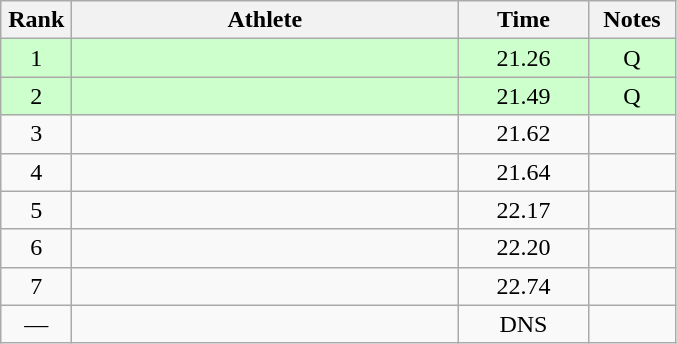<table class="wikitable" style="text-align:center">
<tr>
<th width=40>Rank</th>
<th width=250>Athlete</th>
<th width=80>Time</th>
<th width=50>Notes</th>
</tr>
<tr bgcolor=ccffcc>
<td>1</td>
<td align=left></td>
<td>21.26</td>
<td>Q</td>
</tr>
<tr bgcolor=ccffcc>
<td>2</td>
<td align=left></td>
<td>21.49</td>
<td>Q</td>
</tr>
<tr>
<td>3</td>
<td align=left></td>
<td>21.62</td>
<td></td>
</tr>
<tr>
<td>4</td>
<td align=left></td>
<td>21.64</td>
<td></td>
</tr>
<tr>
<td>5</td>
<td align=left></td>
<td>22.17</td>
<td></td>
</tr>
<tr>
<td>6</td>
<td align=left></td>
<td>22.20</td>
<td></td>
</tr>
<tr>
<td>7</td>
<td align=left></td>
<td>22.74</td>
<td></td>
</tr>
<tr>
<td>—</td>
<td align=left></td>
<td>DNS</td>
<td></td>
</tr>
</table>
